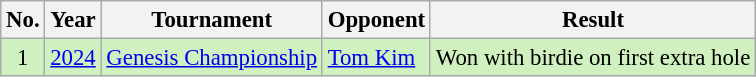<table class="wikitable" style="font-size:95%;">
<tr>
<th>No.</th>
<th>Year</th>
<th>Tournament</th>
<th>Opponent</th>
<th>Result</th>
</tr>
<tr style="background:#D0F0C0;">
<td align=center>1</td>
<td><a href='#'>2024</a></td>
<td><a href='#'>Genesis Championship</a></td>
<td> <a href='#'>Tom Kim</a></td>
<td>Won with birdie on first extra hole</td>
</tr>
</table>
